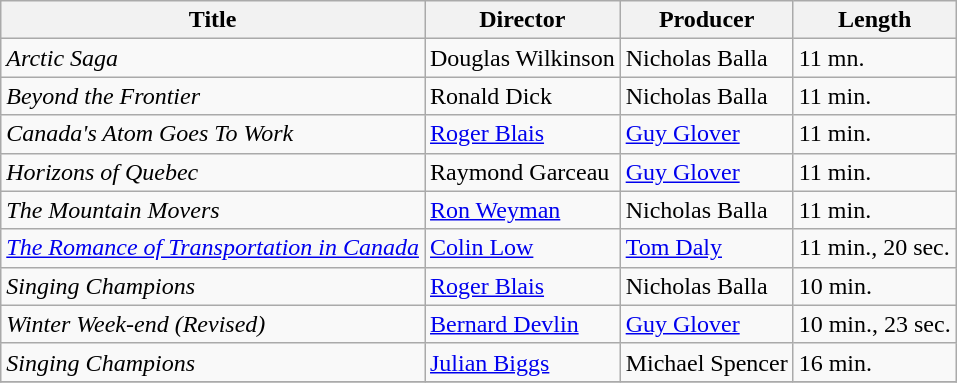<table class=wikitable>
<tr>
<th>Title</th>
<th>Director</th>
<th>Producer</th>
<th>Length</th>
</tr>
<tr>
<td><em>Arctic Saga</em></td>
<td>Douglas Wilkinson</td>
<td>Nicholas Balla</td>
<td>11 mn.</td>
</tr>
<tr>
<td><em>Beyond the Frontier</em></td>
<td>Ronald Dick</td>
<td>Nicholas Balla</td>
<td>11 min.</td>
</tr>
<tr>
<td><em>Canada's Atom Goes To Work</em></td>
<td><a href='#'>Roger Blais</a></td>
<td><a href='#'>Guy Glover</a></td>
<td>11 min.</td>
</tr>
<tr>
<td><em>Horizons of Quebec</em></td>
<td>Raymond Garceau</td>
<td><a href='#'>Guy Glover</a></td>
<td>11 min.</td>
</tr>
<tr>
<td><em>The Mountain Movers</em></td>
<td><a href='#'>Ron Weyman</a></td>
<td>Nicholas Balla</td>
<td>11 min.</td>
</tr>
<tr>
<td><em><a href='#'>The Romance of Transportation in Canada</a></em></td>
<td><a href='#'>Colin Low</a></td>
<td><a href='#'>Tom Daly</a></td>
<td>11 min., 20 sec.</td>
</tr>
<tr>
<td><em>Singing Champions</em></td>
<td><a href='#'>Roger Blais</a></td>
<td>Nicholas Balla</td>
<td>10 min.</td>
</tr>
<tr>
<td><em>Winter Week-end (Revised)</em></td>
<td><a href='#'>Bernard Devlin</a></td>
<td><a href='#'>Guy Glover</a></td>
<td>10 min., 23 sec.</td>
</tr>
<tr>
<td><em>Singing Champions</em></td>
<td><a href='#'>Julian Biggs</a></td>
<td>Michael Spencer</td>
<td>16 min.</td>
</tr>
<tr>
</tr>
</table>
